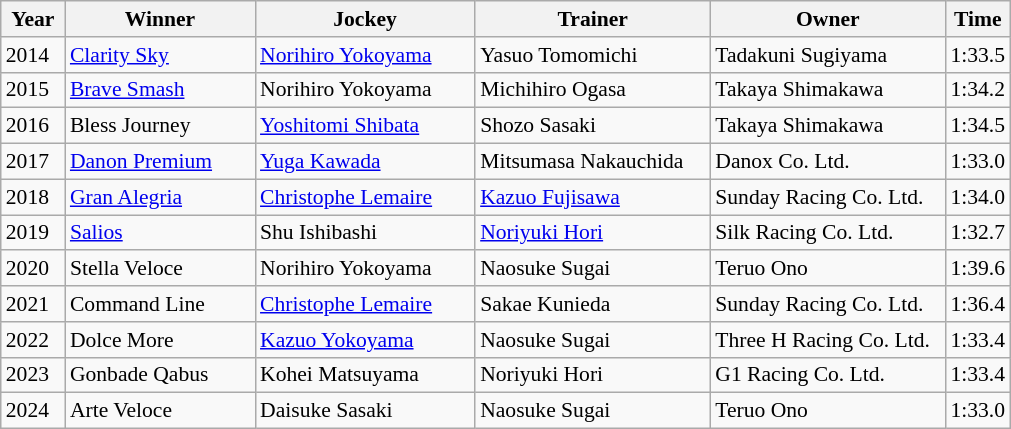<table class="wikitable sortable" style="font-size:90%">
<tr>
<th width="36px">Year<br></th>
<th width="120px">Winner<br></th>
<th width="140px">Jockey<br></th>
<th width="150px">Trainer<br></th>
<th width="150px">Owner<br></th>
<th>Time<br></th>
</tr>
<tr>
<td>2014</td>
<td><a href='#'>Clarity Sky</a></td>
<td><a href='#'>Norihiro Yokoyama</a></td>
<td>Yasuo Tomomichi</td>
<td>Tadakuni Sugiyama</td>
<td>1:33.5</td>
</tr>
<tr>
<td>2015</td>
<td><a href='#'>Brave Smash</a></td>
<td>Norihiro Yokoyama</td>
<td>Michihiro Ogasa</td>
<td>Takaya Shimakawa</td>
<td>1:34.2</td>
</tr>
<tr>
<td>2016</td>
<td>Bless Journey</td>
<td><a href='#'>Yoshitomi Shibata</a></td>
<td>Shozo Sasaki</td>
<td>Takaya Shimakawa</td>
<td>1:34.5 </td>
</tr>
<tr>
<td>2017</td>
<td><a href='#'>Danon Premium</a></td>
<td><a href='#'>Yuga Kawada</a></td>
<td>Mitsumasa Nakauchida</td>
<td>Danox Co. Ltd.</td>
<td>1:33.0 </td>
</tr>
<tr>
<td>2018</td>
<td><a href='#'>Gran Alegria</a></td>
<td><a href='#'>Christophe Lemaire</a></td>
<td><a href='#'>Kazuo Fujisawa</a></td>
<td>Sunday Racing Co. Ltd.</td>
<td>1:34.0 </td>
</tr>
<tr>
<td>2019</td>
<td><a href='#'>Salios</a></td>
<td>Shu Ishibashi</td>
<td><a href='#'>Noriyuki Hori</a></td>
<td>Silk Racing Co. Ltd.</td>
<td>1:32.7</td>
</tr>
<tr>
<td>2020</td>
<td>Stella Veloce</td>
<td>Norihiro Yokoyama</td>
<td>Naosuke Sugai</td>
<td>Teruo Ono</td>
<td>1:39.6</td>
</tr>
<tr>
<td>2021</td>
<td>Command Line</td>
<td><a href='#'>Christophe Lemaire</a></td>
<td>Sakae Kunieda</td>
<td>Sunday Racing Co. Ltd.</td>
<td>1:36.4</td>
</tr>
<tr>
<td>2022</td>
<td>Dolce More</td>
<td><a href='#'>Kazuo Yokoyama</a></td>
<td>Naosuke Sugai</td>
<td>Three H Racing Co. Ltd.</td>
<td>1:33.4</td>
</tr>
<tr>
<td>2023</td>
<td>Gonbade Qabus</td>
<td>Kohei Matsuyama</td>
<td>Noriyuki Hori</td>
<td>G1 Racing Co. Ltd.</td>
<td>1:33.4</td>
</tr>
<tr>
<td>2024</td>
<td>Arte Veloce</td>
<td>Daisuke Sasaki</td>
<td>Naosuke Sugai</td>
<td>Teruo Ono</td>
<td>1:33.0</td>
</tr>
</table>
